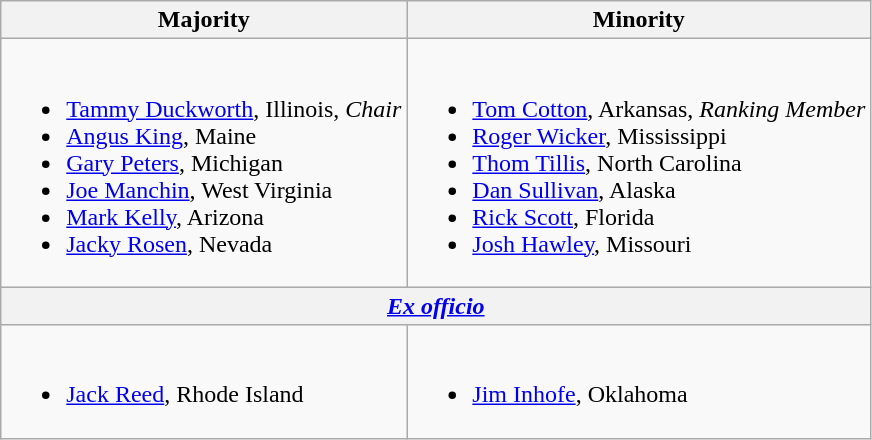<table class=wikitable>
<tr>
<th>Majority</th>
<th>Minority</th>
</tr>
<tr>
<td><br><ul><li><a href='#'>Tammy Duckworth</a>, Illinois, <em>Chair</em></li><li><span><a href='#'>Angus King</a>, Maine</span></li><li><a href='#'>Gary Peters</a>, Michigan</li><li><a href='#'>Joe Manchin</a>, West Virginia</li><li><a href='#'>Mark Kelly</a>, Arizona</li><li><a href='#'>Jacky Rosen</a>, Nevada</li></ul></td>
<td><br><ul><li><a href='#'>Tom Cotton</a>, Arkansas, <em>Ranking Member</em></li><li><a href='#'>Roger Wicker</a>, Mississippi</li><li><a href='#'>Thom Tillis</a>, North Carolina</li><li><a href='#'>Dan Sullivan</a>, Alaska</li><li><a href='#'>Rick Scott</a>, Florida</li><li><a href='#'>Josh Hawley</a>, Missouri</li></ul></td>
</tr>
<tr>
<th colspan=2><em><a href='#'>Ex officio</a></em></th>
</tr>
<tr>
<td><br><ul><li><a href='#'>Jack Reed</a>, Rhode Island</li></ul></td>
<td><br><ul><li><a href='#'>Jim Inhofe</a>, Oklahoma</li></ul></td>
</tr>
</table>
